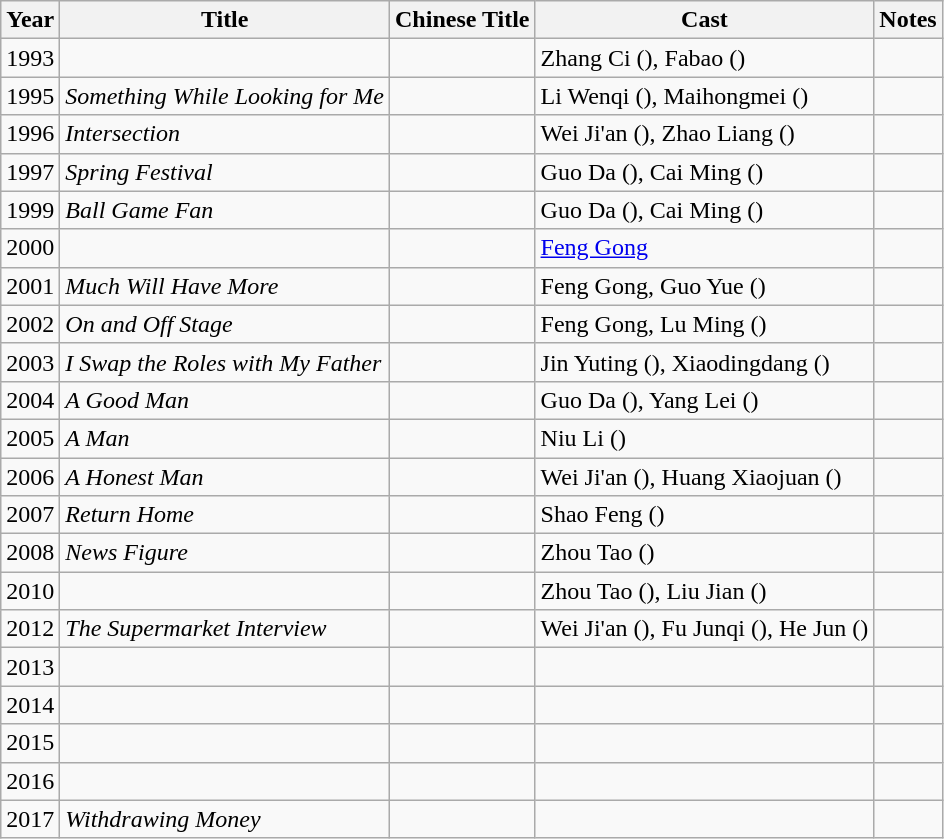<table class="wikitable">
<tr>
<th>Year</th>
<th>Title</th>
<th>Chinese Title</th>
<th>Cast</th>
<th>Notes</th>
</tr>
<tr>
<td>1993</td>
<td></td>
<td></td>
<td>Zhang Ci (), Fabao ()</td>
<td></td>
</tr>
<tr>
<td>1995</td>
<td><em>Something While Looking for Me</em></td>
<td></td>
<td>Li Wenqi (), Maihongmei ()</td>
<td></td>
</tr>
<tr>
<td>1996</td>
<td><em>Intersection</em></td>
<td></td>
<td>Wei Ji'an (), Zhao Liang ()</td>
<td></td>
</tr>
<tr>
<td>1997</td>
<td><em>Spring Festival</em></td>
<td></td>
<td>Guo Da (), Cai Ming ()</td>
<td></td>
</tr>
<tr>
<td>1999</td>
<td><em>Ball Game Fan</em></td>
<td></td>
<td>Guo Da (), Cai Ming ()</td>
<td></td>
</tr>
<tr>
<td>2000</td>
<td></td>
<td></td>
<td><a href='#'>Feng Gong</a></td>
<td></td>
</tr>
<tr>
<td>2001</td>
<td><em>Much Will Have More</em></td>
<td></td>
<td>Feng Gong, Guo Yue ()</td>
<td></td>
</tr>
<tr>
<td>2002</td>
<td><em>On and Off Stage</em></td>
<td></td>
<td>Feng Gong, Lu Ming ()</td>
<td></td>
</tr>
<tr>
<td>2003</td>
<td><em>I Swap the Roles with My Father</em></td>
<td></td>
<td>Jin Yuting (), Xiaodingdang ()</td>
<td></td>
</tr>
<tr>
<td>2004</td>
<td><em>A Good Man</em></td>
<td></td>
<td>Guo Da (), Yang Lei ()</td>
<td></td>
</tr>
<tr>
<td>2005</td>
<td><em>A Man</em></td>
<td></td>
<td>Niu Li ()</td>
<td></td>
</tr>
<tr>
<td>2006</td>
<td><em>A Honest Man</em></td>
<td></td>
<td>Wei Ji'an (), Huang Xiaojuan ()</td>
<td></td>
</tr>
<tr>
<td>2007</td>
<td><em>Return Home</em></td>
<td></td>
<td>Shao Feng ()</td>
<td></td>
</tr>
<tr>
<td>2008</td>
<td><em>News Figure</em></td>
<td></td>
<td>Zhou Tao ()</td>
<td></td>
</tr>
<tr>
<td>2010</td>
<td></td>
<td></td>
<td>Zhou Tao (), Liu Jian ()</td>
<td></td>
</tr>
<tr>
<td>2012</td>
<td><em>The Supermarket Interview</em></td>
<td></td>
<td>Wei Ji'an (), Fu Junqi (), He Jun ()</td>
<td></td>
</tr>
<tr>
<td>2013</td>
<td></td>
<td></td>
<td></td>
<td></td>
</tr>
<tr>
<td>2014</td>
<td></td>
<td></td>
<td></td>
<td></td>
</tr>
<tr>
<td>2015</td>
<td></td>
<td></td>
<td></td>
<td></td>
</tr>
<tr>
<td>2016</td>
<td></td>
<td></td>
<td></td>
<td></td>
</tr>
<tr>
<td>2017</td>
<td><em>Withdrawing Money</em></td>
<td></td>
<td></td>
<td></td>
</tr>
</table>
